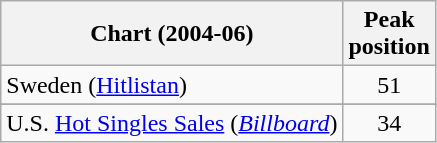<table class="wikitable">
<tr>
<th>Chart (2004-06)</th>
<th>Peak<br>position</th>
</tr>
<tr>
<td scope="row">Sweden (<a href='#'>Hitlistan</a>)</td>
<td align="center">51</td>
</tr>
<tr>
</tr>
<tr>
<td scope="row">U.S. <a href='#'>Hot Singles Sales</a> (<em><a href='#'>Billboard</a></em>)</td>
<td align="center">34</td>
</tr>
</table>
